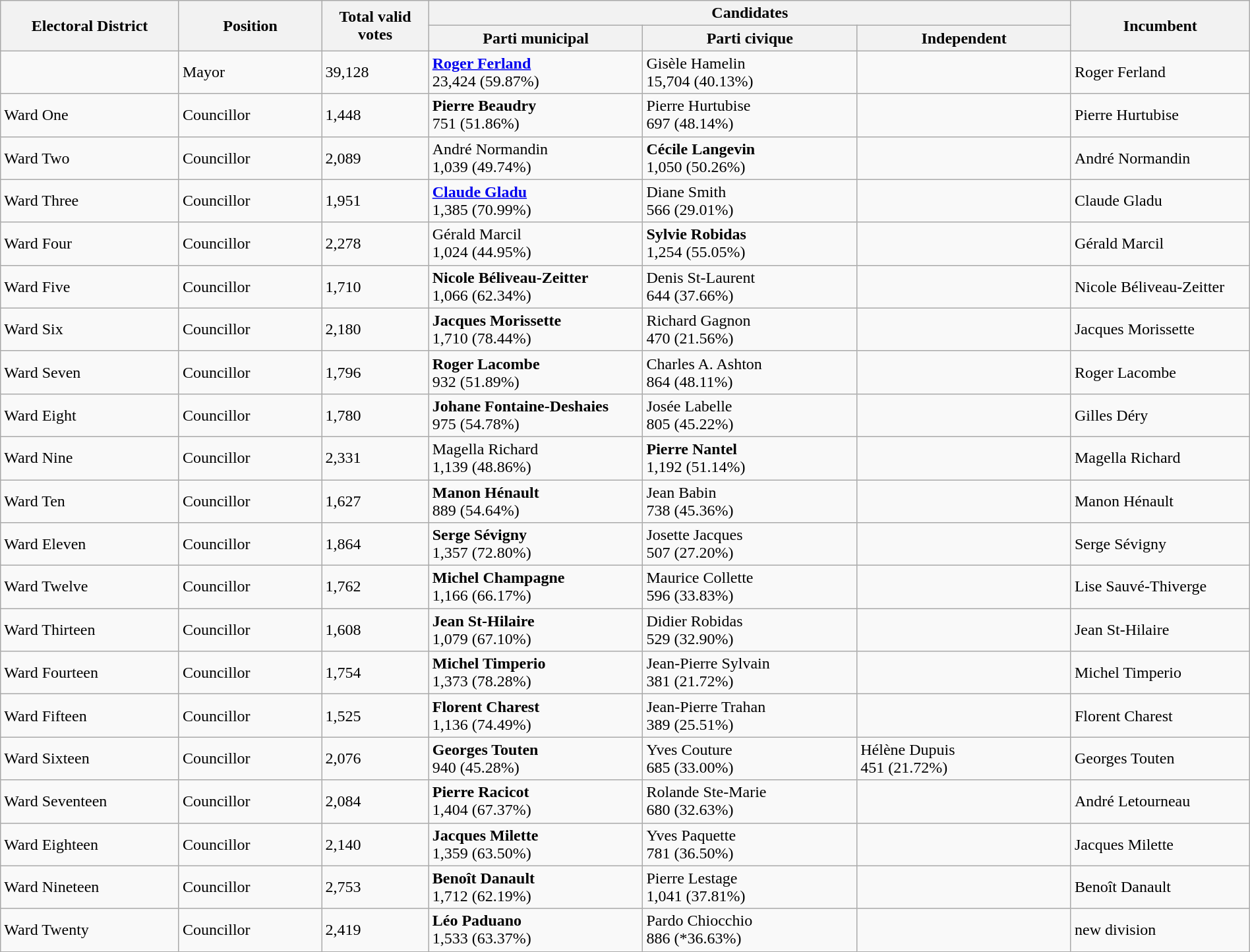<table class="wikitable" width="100%">
<tr>
<th width=10% rowspan=2>Electoral District</th>
<th width=8% rowspan=2>Position</th>
<th width=6% rowspan=2>Total valid votes</th>
<th colspan=3>Candidates</th>
<th width=10% rowspan=2>Incumbent</th>
</tr>
<tr>
<th width=12% >Parti municipal</th>
<th width=12% >Parti civique</th>
<th width=12% >Independent</th>
</tr>
<tr>
<td></td>
<td>Mayor</td>
<td>39,128</td>
<td><strong><a href='#'>Roger Ferland</a></strong><br>23,424 (59.87%)</td>
<td>Gisèle Hamelin<br>15,704 (40.13%)</td>
<td></td>
<td>Roger Ferland</td>
</tr>
<tr>
<td>Ward One</td>
<td>Councillor</td>
<td>1,448</td>
<td><strong>Pierre Beaudry</strong><br>751 (51.86%)</td>
<td>Pierre Hurtubise<br>697 (48.14%)</td>
<td></td>
<td>Pierre Hurtubise</td>
</tr>
<tr>
<td>Ward Two</td>
<td>Councillor</td>
<td>2,089</td>
<td>André Normandin<br>1,039 (49.74%)</td>
<td><strong>Cécile Langevin</strong><br>1,050 (50.26%)</td>
<td></td>
<td>André Normandin</td>
</tr>
<tr>
<td>Ward Three</td>
<td>Councillor</td>
<td>1,951</td>
<td><strong><a href='#'>Claude Gladu</a></strong><br>1,385 (70.99%)</td>
<td>Diane Smith<br>566 (29.01%)</td>
<td></td>
<td>Claude Gladu</td>
</tr>
<tr>
<td>Ward Four</td>
<td>Councillor</td>
<td>2,278</td>
<td>Gérald Marcil<br>1,024 (44.95%)</td>
<td><strong>Sylvie Robidas</strong><br>1,254 (55.05%)</td>
<td></td>
<td>Gérald Marcil</td>
</tr>
<tr>
<td>Ward Five</td>
<td>Councillor</td>
<td>1,710</td>
<td><strong>Nicole Béliveau-Zeitter</strong><br>1,066 (62.34%)</td>
<td>Denis St-Laurent<br>644 (37.66%)</td>
<td></td>
<td>Nicole Béliveau-Zeitter</td>
</tr>
<tr>
<td>Ward Six</td>
<td>Councillor</td>
<td>2,180</td>
<td><strong>Jacques Morissette</strong><br>1,710 (78.44%)</td>
<td>Richard Gagnon<br>470 (21.56%)</td>
<td></td>
<td>Jacques Morissette</td>
</tr>
<tr>
<td>Ward Seven</td>
<td>Councillor</td>
<td>1,796</td>
<td><strong>Roger Lacombe</strong><br>932 (51.89%)</td>
<td>Charles A. Ashton<br>864 (48.11%)</td>
<td></td>
<td>Roger Lacombe</td>
</tr>
<tr>
<td>Ward Eight</td>
<td>Councillor</td>
<td>1,780</td>
<td><strong>Johane Fontaine-Deshaies</strong><br>975 (54.78%)</td>
<td>Josée Labelle<br>805 (45.22%)</td>
<td></td>
<td>Gilles Déry</td>
</tr>
<tr>
<td>Ward Nine</td>
<td>Councillor</td>
<td>2,331</td>
<td>Magella Richard<br>1,139 (48.86%)</td>
<td><strong>Pierre Nantel</strong><br>1,192 (51.14%)</td>
<td></td>
<td>Magella Richard</td>
</tr>
<tr>
<td>Ward Ten</td>
<td>Councillor</td>
<td>1,627</td>
<td><strong>Manon Hénault</strong><br>889 (54.64%)</td>
<td>Jean Babin<br>738 (45.36%)</td>
<td></td>
<td>Manon Hénault</td>
</tr>
<tr>
<td>Ward Eleven</td>
<td>Councillor</td>
<td>1,864</td>
<td><strong>Serge Sévigny</strong><br>1,357 (72.80%)</td>
<td>Josette Jacques<br>507 (27.20%)</td>
<td></td>
<td>Serge Sévigny</td>
</tr>
<tr>
<td>Ward Twelve</td>
<td>Councillor</td>
<td>1,762</td>
<td><strong>Michel Champagne</strong><br>1,166 (66.17%)</td>
<td>Maurice Collette<br>596 (33.83%)</td>
<td></td>
<td>Lise Sauvé-Thiverge</td>
</tr>
<tr>
<td>Ward Thirteen</td>
<td>Councillor</td>
<td>1,608</td>
<td><strong>Jean St-Hilaire</strong><br>1,079 (67.10%)</td>
<td>Didier Robidas<br>529 (32.90%)</td>
<td></td>
<td>Jean St-Hilaire</td>
</tr>
<tr>
<td>Ward Fourteen</td>
<td>Councillor</td>
<td>1,754</td>
<td><strong>Michel Timperio</strong><br>1,373 (78.28%)</td>
<td>Jean-Pierre Sylvain<br>381 (21.72%)</td>
<td></td>
<td>Michel Timperio</td>
</tr>
<tr>
<td>Ward Fifteen</td>
<td>Councillor</td>
<td>1,525</td>
<td><strong>Florent Charest</strong><br>1,136 (74.49%)</td>
<td>Jean-Pierre Trahan<br>389 (25.51%)</td>
<td></td>
<td>Florent Charest</td>
</tr>
<tr>
<td>Ward Sixteen</td>
<td>Councillor</td>
<td>2,076</td>
<td><strong>Georges Touten</strong><br>940 (45.28%)</td>
<td>Yves Couture<br>685 (33.00%)</td>
<td>Hélène Dupuis<br>451 (21.72%)</td>
<td>Georges Touten</td>
</tr>
<tr>
<td>Ward Seventeen</td>
<td>Councillor</td>
<td>2,084</td>
<td><strong>Pierre Racicot</strong><br>1,404 (67.37%)</td>
<td>Rolande Ste-Marie<br>680 (32.63%)</td>
<td></td>
<td>André Letourneau</td>
</tr>
<tr>
<td>Ward Eighteen</td>
<td>Councillor</td>
<td>2,140</td>
<td><strong>Jacques Milette</strong><br>1,359 (63.50%)</td>
<td>Yves Paquette<br>781 (36.50%)</td>
<td></td>
<td>Jacques Milette</td>
</tr>
<tr>
<td>Ward Nineteen</td>
<td>Councillor</td>
<td>2,753</td>
<td><strong>Benoît Danault</strong><br>1,712 (62.19%)</td>
<td>Pierre Lestage<br>1,041 (37.81%)</td>
<td></td>
<td>Benoît Danault</td>
</tr>
<tr>
<td>Ward Twenty</td>
<td>Councillor</td>
<td>2,419</td>
<td><strong>Léo Paduano</strong><br>1,533 (63.37%)</td>
<td>Pardo Chiocchio<br>886 (*36.63%)</td>
<td></td>
<td>new division</td>
</tr>
</table>
